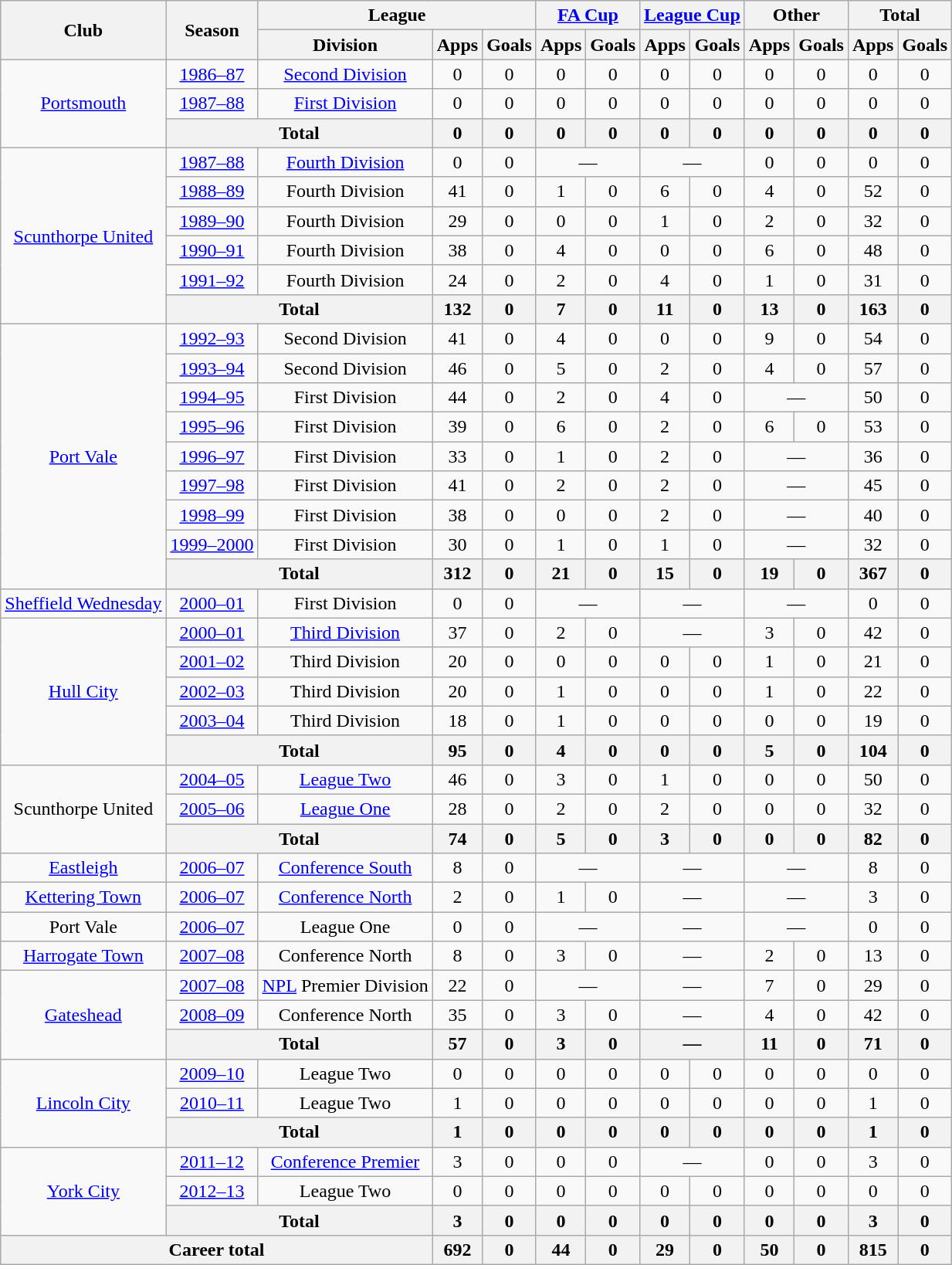<table class=wikitable style="text-align:center">
<tr>
<th rowspan=2>Club</th>
<th rowspan=2>Season</th>
<th colspan=3>League</th>
<th colspan=2><a href='#'>FA Cup</a></th>
<th colspan=2><a href='#'>League Cup</a></th>
<th colspan=2>Other</th>
<th colspan=2>Total</th>
</tr>
<tr>
<th>Division</th>
<th>Apps</th>
<th>Goals</th>
<th>Apps</th>
<th>Goals</th>
<th>Apps</th>
<th>Goals</th>
<th>Apps</th>
<th>Goals</th>
<th>Apps</th>
<th>Goals</th>
</tr>
<tr>
<td rowspan=3><a href='#'>Portsmouth</a></td>
<td><a href='#'>1986–87</a></td>
<td><a href='#'>Second Division</a></td>
<td>0</td>
<td>0</td>
<td>0</td>
<td>0</td>
<td>0</td>
<td>0</td>
<td>0</td>
<td>0</td>
<td>0</td>
<td>0</td>
</tr>
<tr>
<td><a href='#'>1987–88</a></td>
<td><a href='#'>First Division</a></td>
<td>0</td>
<td>0</td>
<td>0</td>
<td>0</td>
<td>0</td>
<td>0</td>
<td>0</td>
<td>0</td>
<td>0</td>
<td>0</td>
</tr>
<tr>
<th colspan=2>Total</th>
<th>0</th>
<th>0</th>
<th>0</th>
<th>0</th>
<th>0</th>
<th>0</th>
<th>0</th>
<th>0</th>
<th>0</th>
<th>0</th>
</tr>
<tr>
<td rowspan=6><a href='#'>Scunthorpe United</a></td>
<td><a href='#'>1987–88</a></td>
<td><a href='#'>Fourth Division</a></td>
<td>0</td>
<td>0</td>
<td colspan=2>—</td>
<td colspan=2>—</td>
<td>0</td>
<td>0</td>
<td>0</td>
<td>0</td>
</tr>
<tr>
<td><a href='#'>1988–89</a></td>
<td>Fourth Division</td>
<td>41</td>
<td>0</td>
<td>1</td>
<td>0</td>
<td>6</td>
<td>0</td>
<td>4</td>
<td>0</td>
<td>52</td>
<td>0</td>
</tr>
<tr>
<td><a href='#'>1989–90</a></td>
<td>Fourth Division</td>
<td>29</td>
<td>0</td>
<td>0</td>
<td>0</td>
<td>1</td>
<td>0</td>
<td>2</td>
<td>0</td>
<td>32</td>
<td>0</td>
</tr>
<tr>
<td><a href='#'>1990–91</a></td>
<td>Fourth Division</td>
<td>38</td>
<td>0</td>
<td>4</td>
<td>0</td>
<td>0</td>
<td>0</td>
<td>6</td>
<td>0</td>
<td>48</td>
<td>0</td>
</tr>
<tr>
<td><a href='#'>1991–92</a></td>
<td>Fourth Division</td>
<td>24</td>
<td>0</td>
<td>2</td>
<td>0</td>
<td>4</td>
<td>0</td>
<td>1</td>
<td>0</td>
<td>31</td>
<td>0</td>
</tr>
<tr>
<th colspan=2>Total</th>
<th>132</th>
<th>0</th>
<th>7</th>
<th>0</th>
<th>11</th>
<th>0</th>
<th>13</th>
<th>0</th>
<th>163</th>
<th>0</th>
</tr>
<tr>
<td rowspan=9><a href='#'>Port Vale</a></td>
<td><a href='#'>1992–93</a></td>
<td>Second Division</td>
<td>41</td>
<td>0</td>
<td>4</td>
<td>0</td>
<td>0</td>
<td>0</td>
<td>9</td>
<td>0</td>
<td>54</td>
<td>0</td>
</tr>
<tr>
<td><a href='#'>1993–94</a></td>
<td>Second Division</td>
<td>46</td>
<td>0</td>
<td>5</td>
<td>0</td>
<td>2</td>
<td>0</td>
<td>4</td>
<td>0</td>
<td>57</td>
<td>0</td>
</tr>
<tr>
<td><a href='#'>1994–95</a></td>
<td>First Division</td>
<td>44</td>
<td>0</td>
<td>2</td>
<td>0</td>
<td>4</td>
<td>0</td>
<td colspan=2>—</td>
<td>50</td>
<td>0</td>
</tr>
<tr>
<td><a href='#'>1995–96</a></td>
<td>First Division</td>
<td>39</td>
<td>0</td>
<td>6</td>
<td>0</td>
<td>2</td>
<td>0</td>
<td>6</td>
<td>0</td>
<td>53</td>
<td>0</td>
</tr>
<tr>
<td><a href='#'>1996–97</a></td>
<td>First Division</td>
<td>33</td>
<td>0</td>
<td>1</td>
<td>0</td>
<td>2</td>
<td>0</td>
<td colspan=2>—</td>
<td>36</td>
<td>0</td>
</tr>
<tr>
<td><a href='#'>1997–98</a></td>
<td>First Division</td>
<td>41</td>
<td>0</td>
<td>2</td>
<td>0</td>
<td>2</td>
<td>0</td>
<td colspan=2>—</td>
<td>45</td>
<td>0</td>
</tr>
<tr>
<td><a href='#'>1998–99</a></td>
<td>First Division</td>
<td>38</td>
<td>0</td>
<td>0</td>
<td>0</td>
<td>2</td>
<td>0</td>
<td colspan=2>—</td>
<td>40</td>
<td>0</td>
</tr>
<tr>
<td><a href='#'>1999–2000</a></td>
<td>First Division</td>
<td>30</td>
<td>0</td>
<td>1</td>
<td>0</td>
<td>1</td>
<td>0</td>
<td colspan=2>—</td>
<td>32</td>
<td>0</td>
</tr>
<tr>
<th colspan=2>Total</th>
<th>312</th>
<th>0</th>
<th>21</th>
<th>0</th>
<th>15</th>
<th>0</th>
<th>19</th>
<th>0</th>
<th>367</th>
<th>0</th>
</tr>
<tr>
<td><a href='#'>Sheffield Wednesday</a></td>
<td><a href='#'>2000–01</a></td>
<td>First Division</td>
<td>0</td>
<td>0</td>
<td colspan=2>—</td>
<td colspan=2>—</td>
<td colspan=2>—</td>
<td>0</td>
<td>0</td>
</tr>
<tr>
<td rowspan=5><a href='#'>Hull City</a></td>
<td><a href='#'>2000–01</a></td>
<td><a href='#'>Third Division</a></td>
<td>37</td>
<td>0</td>
<td>2</td>
<td>0</td>
<td colspan=2>—</td>
<td>3</td>
<td>0</td>
<td>42</td>
<td>0</td>
</tr>
<tr>
<td><a href='#'>2001–02</a></td>
<td>Third Division</td>
<td>20</td>
<td>0</td>
<td>0</td>
<td>0</td>
<td>0</td>
<td>0</td>
<td>1</td>
<td>0</td>
<td>21</td>
<td>0</td>
</tr>
<tr>
<td><a href='#'>2002–03</a></td>
<td>Third Division</td>
<td>20</td>
<td>0</td>
<td>1</td>
<td>0</td>
<td>0</td>
<td>0</td>
<td>1</td>
<td>0</td>
<td>22</td>
<td>0</td>
</tr>
<tr>
<td><a href='#'>2003–04</a></td>
<td>Third Division</td>
<td>18</td>
<td>0</td>
<td>1</td>
<td>0</td>
<td>0</td>
<td>0</td>
<td>0</td>
<td>0</td>
<td>19</td>
<td>0</td>
</tr>
<tr>
<th colspan=2>Total</th>
<th>95</th>
<th>0</th>
<th>4</th>
<th>0</th>
<th>0</th>
<th>0</th>
<th>5</th>
<th>0</th>
<th>104</th>
<th>0</th>
</tr>
<tr>
<td rowspan=3>Scunthorpe United</td>
<td><a href='#'>2004–05</a></td>
<td><a href='#'>League Two</a></td>
<td>46</td>
<td>0</td>
<td>3</td>
<td>0</td>
<td>1</td>
<td>0</td>
<td>0</td>
<td>0</td>
<td>50</td>
<td>0</td>
</tr>
<tr>
<td><a href='#'>2005–06</a></td>
<td><a href='#'>League One</a></td>
<td>28</td>
<td>0</td>
<td>2</td>
<td>0</td>
<td>2</td>
<td>0</td>
<td>0</td>
<td>0</td>
<td>32</td>
<td>0</td>
</tr>
<tr>
<th colspan=2>Total</th>
<th>74</th>
<th>0</th>
<th>5</th>
<th>0</th>
<th>3</th>
<th>0</th>
<th>0</th>
<th>0</th>
<th>82</th>
<th>0</th>
</tr>
<tr>
<td><a href='#'>Eastleigh</a></td>
<td><a href='#'>2006–07</a></td>
<td><a href='#'>Conference South</a></td>
<td>8</td>
<td>0</td>
<td colspan=2>—</td>
<td colspan=2>—</td>
<td colspan=2>—</td>
<td>8</td>
<td>0</td>
</tr>
<tr>
<td><a href='#'>Kettering Town</a></td>
<td><a href='#'>2006–07</a></td>
<td><a href='#'>Conference North</a></td>
<td>2</td>
<td>0</td>
<td>1</td>
<td>0</td>
<td colspan=2>—</td>
<td colspan=2>—</td>
<td>3</td>
<td>0</td>
</tr>
<tr>
<td>Port Vale</td>
<td><a href='#'>2006–07</a></td>
<td>League One</td>
<td>0</td>
<td>0</td>
<td colspan=2>—</td>
<td colspan=2>—</td>
<td colspan=2>—</td>
<td>0</td>
<td>0</td>
</tr>
<tr>
<td><a href='#'>Harrogate Town</a></td>
<td><a href='#'>2007–08</a></td>
<td>Conference North</td>
<td>8</td>
<td>0</td>
<td>3</td>
<td>0</td>
<td colspan=2>—</td>
<td>2</td>
<td>0</td>
<td>13</td>
<td>0</td>
</tr>
<tr>
<td rowspan=3><a href='#'>Gateshead</a></td>
<td><a href='#'>2007–08</a></td>
<td><a href='#'>NPL</a> Premier Division</td>
<td>22</td>
<td>0</td>
<td colspan=2>—</td>
<td colspan=2>—</td>
<td>7</td>
<td>0</td>
<td>29</td>
<td>0</td>
</tr>
<tr>
<td><a href='#'>2008–09</a></td>
<td>Conference North</td>
<td>35</td>
<td>0</td>
<td>3</td>
<td>0</td>
<td colspan=2>—</td>
<td>4</td>
<td>0</td>
<td>42</td>
<td>0</td>
</tr>
<tr>
<th colspan=2>Total</th>
<th>57</th>
<th>0</th>
<th>3</th>
<th>0</th>
<th colspan=2>—</th>
<th>11</th>
<th>0</th>
<th>71</th>
<th>0</th>
</tr>
<tr>
<td rowspan=3><a href='#'>Lincoln City</a></td>
<td><a href='#'>2009–10</a></td>
<td>League Two</td>
<td>0</td>
<td>0</td>
<td>0</td>
<td>0</td>
<td>0</td>
<td>0</td>
<td>0</td>
<td>0</td>
<td>0</td>
<td>0</td>
</tr>
<tr>
<td><a href='#'>2010–11</a></td>
<td>League Two</td>
<td>1</td>
<td>0</td>
<td>0</td>
<td>0</td>
<td>0</td>
<td>0</td>
<td>0</td>
<td>0</td>
<td>1</td>
<td>0</td>
</tr>
<tr>
<th colspan=2>Total</th>
<th>1</th>
<th>0</th>
<th>0</th>
<th>0</th>
<th>0</th>
<th>0</th>
<th>0</th>
<th>0</th>
<th>1</th>
<th>0</th>
</tr>
<tr>
<td rowspan=3><a href='#'>York City</a></td>
<td><a href='#'>2011–12</a></td>
<td><a href='#'>Conference Premier</a></td>
<td>3</td>
<td>0</td>
<td>0</td>
<td>0</td>
<td colspan=2>—</td>
<td>0</td>
<td>0</td>
<td>3</td>
<td>0</td>
</tr>
<tr>
<td><a href='#'>2012–13</a></td>
<td>League Two</td>
<td>0</td>
<td>0</td>
<td>0</td>
<td>0</td>
<td>0</td>
<td>0</td>
<td>0</td>
<td>0</td>
<td>0</td>
<td>0</td>
</tr>
<tr>
<th colspan=2>Total</th>
<th>3</th>
<th>0</th>
<th>0</th>
<th>0</th>
<th>0</th>
<th>0</th>
<th>0</th>
<th>0</th>
<th>3</th>
<th>0</th>
</tr>
<tr>
<th colspan=3>Career total</th>
<th>692</th>
<th>0</th>
<th>44</th>
<th>0</th>
<th>29</th>
<th>0</th>
<th>50</th>
<th>0</th>
<th>815</th>
<th>0</th>
</tr>
</table>
